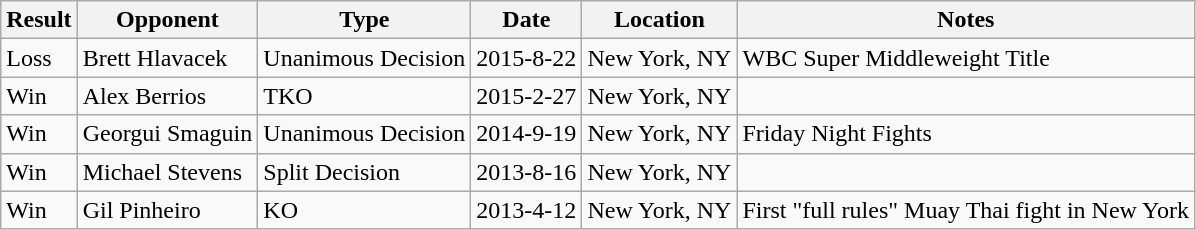<table class="wikitable">
<tr>
<th>Result</th>
<th>Opponent</th>
<th>Type</th>
<th>Date</th>
<th>Location</th>
<th>Notes</th>
</tr>
<tr>
<td>Loss</td>
<td>Brett Hlavacek</td>
<td>Unanimous Decision</td>
<td>2015-8-22</td>
<td>New York, NY</td>
<td>WBC Super Middleweight Title</td>
</tr>
<tr>
<td>Win</td>
<td>Alex Berrios</td>
<td>TKO</td>
<td>2015-2-27</td>
<td>New York, NY</td>
<td></td>
</tr>
<tr>
<td>Win</td>
<td>Georgui Smaguin</td>
<td>Unanimous Decision</td>
<td>2014-9-19</td>
<td>New York, NY</td>
<td>Friday Night Fights</td>
</tr>
<tr>
<td>Win</td>
<td>Michael Stevens</td>
<td>Split Decision</td>
<td>2013-8-16</td>
<td>New York, NY</td>
<td></td>
</tr>
<tr>
<td>Win</td>
<td>Gil Pinheiro</td>
<td>KO</td>
<td>2013-4-12</td>
<td>New York, NY</td>
<td>First "full rules" Muay Thai fight in New York</td>
</tr>
</table>
